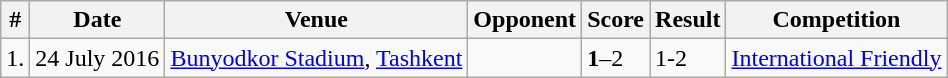<table class="wikitable">
<tr>
<th>#</th>
<th>Date</th>
<th>Venue</th>
<th>Opponent</th>
<th>Score</th>
<th>Result</th>
<th>Competition</th>
</tr>
<tr>
<td>1.</td>
<td>24 July 2016</td>
<td><a href='#'>Bunyodkor Stadium</a>, <a href='#'>Tashkent</a></td>
<td></td>
<td><strong>1</strong>–2</td>
<td>1-2</td>
<td><a href='#'>International Friendly</a></td>
</tr>
</table>
